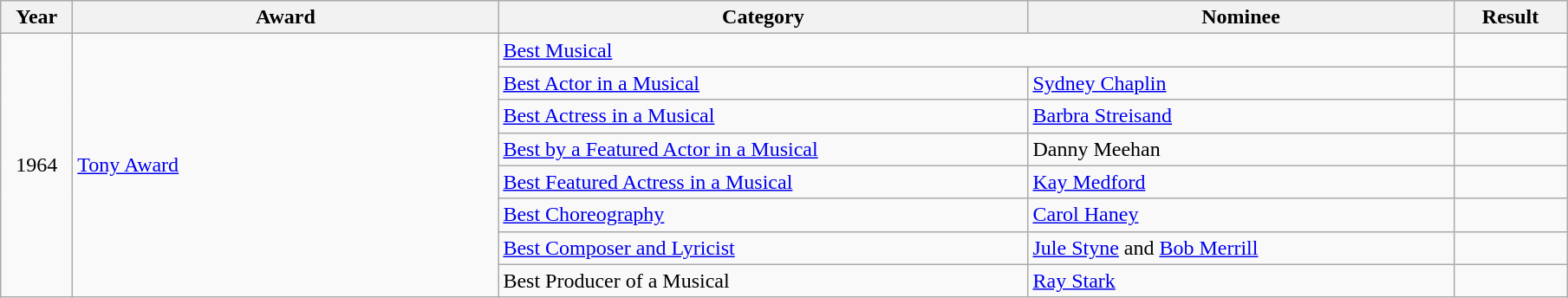<table class="wikitable">
<tr>
<th scope="col" style="width:3em;">Year</th>
<th scope="col" style="width:20em;">Award</th>
<th scope="col" style="width:25em;">Category</th>
<th scope="col" style="width:20em;">Nominee</th>
<th scope="col" style="width:5em;">Result</th>
</tr>
<tr>
<td rowspan="8" align="center">1964</td>
<td rowspan="8"><a href='#'>Tony Award</a></td>
<td colspan="2"><a href='#'>Best Musical</a></td>
<td></td>
</tr>
<tr>
<td><a href='#'>Best Actor in a Musical</a></td>
<td><a href='#'>Sydney Chaplin</a></td>
<td></td>
</tr>
<tr>
<td><a href='#'>Best Actress in a Musical</a></td>
<td><a href='#'>Barbra Streisand</a></td>
<td></td>
</tr>
<tr>
<td><a href='#'>Best by a Featured Actor in a Musical</a></td>
<td>Danny Meehan</td>
<td></td>
</tr>
<tr>
<td><a href='#'>Best Featured Actress in a Musical</a></td>
<td><a href='#'>Kay Medford</a></td>
<td></td>
</tr>
<tr>
<td><a href='#'>Best Choreography</a></td>
<td><a href='#'>Carol Haney</a></td>
<td></td>
</tr>
<tr>
<td><a href='#'>Best Composer and Lyricist</a></td>
<td><a href='#'>Jule Styne</a> and <a href='#'>Bob Merrill</a></td>
<td></td>
</tr>
<tr>
<td>Best Producer of a Musical</td>
<td><a href='#'>Ray Stark</a></td>
<td></td>
</tr>
</table>
